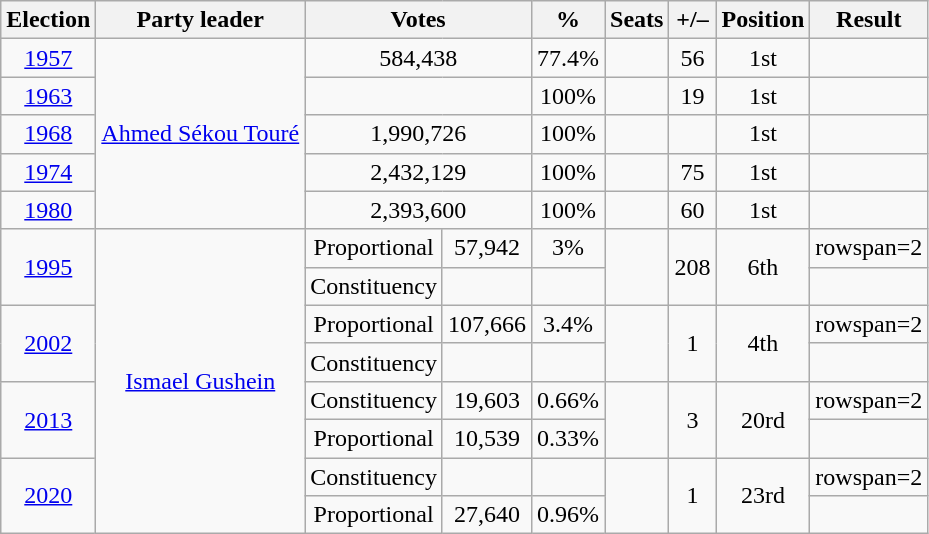<table class="wikitable" style="text-align:center">
<tr>
<th>Election</th>
<th>Party leader</th>
<th colspan=2>Votes</th>
<th>%</th>
<th>Seats</th>
<th>+/–</th>
<th>Position</th>
<th>Result</th>
</tr>
<tr>
<td><a href='#'>1957</a></td>
<td rowspan=5><a href='#'>Ahmed Sékou Touré</a></td>
<td colspan=2>584,438</td>
<td>77.4%</td>
<td></td>
<td> 56</td>
<td> 1st</td>
<td></td>
</tr>
<tr>
<td><a href='#'>1963</a></td>
<td colspan=2></td>
<td>100%</td>
<td></td>
<td> 19</td>
<td> 1st</td>
<td></td>
</tr>
<tr>
<td><a href='#'>1968</a></td>
<td colspan=2>1,990,726</td>
<td>100%</td>
<td></td>
<td></td>
<td> 1st</td>
<td></td>
</tr>
<tr>
<td><a href='#'>1974</a></td>
<td colspan=2>2,432,129</td>
<td>100%</td>
<td></td>
<td> 75</td>
<td> 1st</td>
<td></td>
</tr>
<tr>
<td><a href='#'>1980</a></td>
<td colspan=2>2,393,600</td>
<td>100%</td>
<td></td>
<td> 60</td>
<td> 1st</td>
<td></td>
</tr>
<tr>
<td rowspan=2><a href='#'>1995</a></td>
<td rowspan=8><a href='#'>Ismael Gushein</a></td>
<td>Proportional</td>
<td>57,942</td>
<td>3%</td>
<td rowspan=2></td>
<td rowspan=2> 208</td>
<td rowspan=2> 6th</td>
<td>rowspan=2 </td>
</tr>
<tr>
<td>Constituency</td>
<td></td>
<td></td>
</tr>
<tr>
<td rowspan=2><a href='#'>2002</a></td>
<td>Proportional</td>
<td>107,666</td>
<td>3.4%</td>
<td rowspan=2></td>
<td rowspan=2> 1</td>
<td rowspan=2> 4th</td>
<td>rowspan=2 </td>
</tr>
<tr>
<td>Constituency</td>
<td></td>
<td></td>
</tr>
<tr>
<td rowspan=2><a href='#'>2013</a></td>
<td>Constituency</td>
<td>19,603</td>
<td>0.66%</td>
<td rowspan=2></td>
<td rowspan=2> 3</td>
<td rowspan=2> 20rd</td>
<td>rowspan=2 </td>
</tr>
<tr>
<td>Proportional</td>
<td>10,539</td>
<td>0.33%</td>
</tr>
<tr>
<td rowspan=2><a href='#'>2020</a></td>
<td>Constituency</td>
<td></td>
<td></td>
<td rowspan=2></td>
<td rowspan=2> 1</td>
<td rowspan=2> 23rd</td>
<td>rowspan=2 </td>
</tr>
<tr>
<td>Proportional</td>
<td>27,640</td>
<td>0.96%</td>
</tr>
</table>
